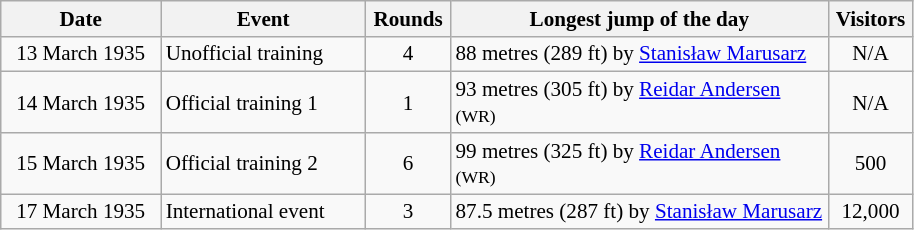<table class=wikitable style="text-align:center; font-size:88%;">
<tr>
<th width=100px>Date</th>
<th width=130px>Event</th>
<th width=50px>Rounds</th>
<th width=245px>Longest jump of the day</th>
<th width=50px>Visitors</th>
</tr>
<tr>
<td align=right>13 March 1935  </td>
<td align=left>Unofficial training</td>
<td align=center>4</td>
<td align=left>88 metres (289 ft) by <a href='#'>Stanisław Marusarz</a></td>
<td align=center>N/A</td>
</tr>
<tr>
<td align=right>14 March 1935  </td>
<td align=left>Official training 1</td>
<td align=center>1</td>
<td align=left>93 metres (305 ft) by <a href='#'>Reidar Andersen</a> <small>(WR)</small></td>
<td align=center>N/A</td>
</tr>
<tr>
<td align=right>15 March 1935  </td>
<td align=left>Official training 2</td>
<td align=center>6</td>
<td align=left>99 metres (325 ft) by <a href='#'>Reidar Andersen</a> <small>(WR)</small></td>
<td align=center>500</td>
</tr>
<tr>
<td align=right>17 March 1935  </td>
<td align=left>International event</td>
<td align=center>3</td>
<td align=left>87.5 metres (287 ft) by <a href='#'>Stanisław Marusarz</a></td>
<td align=center>12,000</td>
</tr>
</table>
